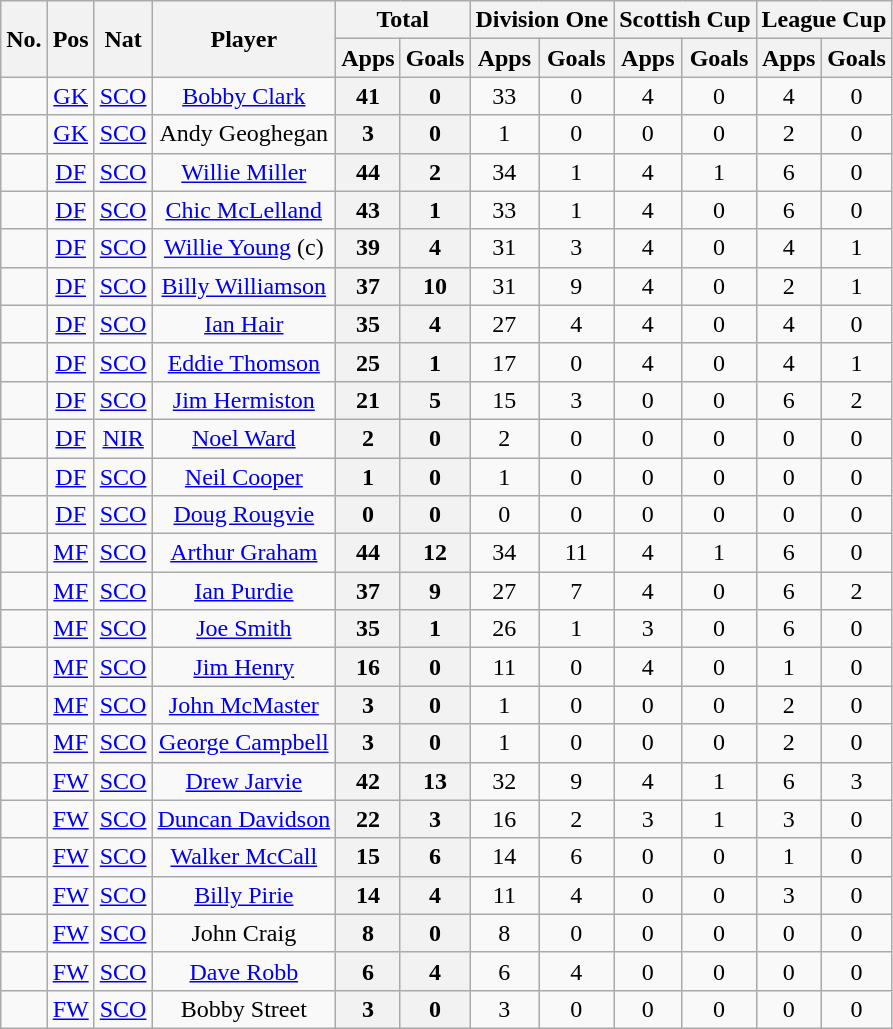<table class="wikitable sortable" style="text-align: center;">
<tr>
<th rowspan="2"><abbr>No.</abbr></th>
<th rowspan="2"><abbr>Pos</abbr></th>
<th rowspan="2"><abbr>Nat</abbr></th>
<th rowspan="2">Player</th>
<th colspan="2">Total</th>
<th colspan="2">Division One</th>
<th colspan="2">Scottish Cup</th>
<th colspan="2">League Cup</th>
</tr>
<tr>
<th>Apps</th>
<th>Goals</th>
<th>Apps</th>
<th>Goals</th>
<th>Apps</th>
<th>Goals</th>
<th>Apps</th>
<th>Goals</th>
</tr>
<tr>
<td></td>
<td><a href='#'>GK</a></td>
<td> <a href='#'>SCO</a></td>
<td><a href='#'>Bobby Clark</a></td>
<th>41</th>
<th>0</th>
<td>33</td>
<td>0</td>
<td>4</td>
<td>0</td>
<td>4</td>
<td>0</td>
</tr>
<tr>
<td></td>
<td><a href='#'>GK</a></td>
<td> <a href='#'>SCO</a></td>
<td>Andy Geoghegan</td>
<th>3</th>
<th>0</th>
<td>1</td>
<td>0</td>
<td>0</td>
<td>0</td>
<td>2</td>
<td>0</td>
</tr>
<tr>
<td></td>
<td><a href='#'>DF</a></td>
<td> <a href='#'>SCO</a></td>
<td><a href='#'>Willie Miller</a></td>
<th>44</th>
<th>2</th>
<td>34</td>
<td>1</td>
<td>4</td>
<td>1</td>
<td>6</td>
<td>0</td>
</tr>
<tr>
<td></td>
<td><a href='#'>DF</a></td>
<td> <a href='#'>SCO</a></td>
<td><a href='#'>Chic McLelland</a></td>
<th>43</th>
<th>1</th>
<td>33</td>
<td>1</td>
<td>4</td>
<td>0</td>
<td>6</td>
<td>0</td>
</tr>
<tr>
<td></td>
<td><a href='#'>DF</a></td>
<td> <a href='#'>SCO</a></td>
<td><a href='#'>Willie Young</a> (c)</td>
<th>39</th>
<th>4</th>
<td>31</td>
<td>3</td>
<td>4</td>
<td>0</td>
<td>4</td>
<td>1</td>
</tr>
<tr>
<td></td>
<td><a href='#'>DF</a></td>
<td> <a href='#'>SCO</a></td>
<td><a href='#'>Billy Williamson</a></td>
<th>37</th>
<th>10</th>
<td>31</td>
<td>9</td>
<td>4</td>
<td>0</td>
<td>2</td>
<td>1</td>
</tr>
<tr>
<td></td>
<td><a href='#'>DF</a></td>
<td> <a href='#'>SCO</a></td>
<td><a href='#'>Ian Hair</a></td>
<th>35</th>
<th>4</th>
<td>27</td>
<td>4</td>
<td>4</td>
<td>0</td>
<td>4</td>
<td>0</td>
</tr>
<tr>
<td></td>
<td><a href='#'>DF</a></td>
<td> <a href='#'>SCO</a></td>
<td><a href='#'>Eddie Thomson</a></td>
<th>25</th>
<th>1</th>
<td>17</td>
<td>0</td>
<td>4</td>
<td>0</td>
<td>4</td>
<td>1</td>
</tr>
<tr>
<td></td>
<td><a href='#'>DF</a></td>
<td> <a href='#'>SCO</a></td>
<td><a href='#'>Jim Hermiston</a></td>
<th>21</th>
<th>5</th>
<td>15</td>
<td>3</td>
<td>0</td>
<td>0</td>
<td>6</td>
<td>2</td>
</tr>
<tr>
<td></td>
<td><a href='#'>DF</a></td>
<td> <a href='#'>NIR</a></td>
<td><a href='#'>Noel Ward</a></td>
<th>2</th>
<th>0</th>
<td>2</td>
<td>0</td>
<td>0</td>
<td>0</td>
<td>0</td>
<td>0</td>
</tr>
<tr>
<td></td>
<td><a href='#'>DF</a></td>
<td> <a href='#'>SCO</a></td>
<td><a href='#'>Neil Cooper</a></td>
<th>1</th>
<th>0</th>
<td>1</td>
<td>0</td>
<td>0</td>
<td>0</td>
<td>0</td>
<td>0</td>
</tr>
<tr>
<td></td>
<td><a href='#'>DF</a></td>
<td> <a href='#'>SCO</a></td>
<td><a href='#'>Doug Rougvie</a></td>
<th>0</th>
<th>0</th>
<td>0</td>
<td>0</td>
<td>0</td>
<td>0</td>
<td>0</td>
<td>0</td>
</tr>
<tr>
<td></td>
<td><a href='#'>MF</a></td>
<td> <a href='#'>SCO</a></td>
<td><a href='#'>Arthur Graham</a></td>
<th>44</th>
<th>12</th>
<td>34</td>
<td>11</td>
<td>4</td>
<td>1</td>
<td>6</td>
<td>0</td>
</tr>
<tr>
<td></td>
<td><a href='#'>MF</a></td>
<td> <a href='#'>SCO</a></td>
<td><a href='#'>Ian Purdie</a></td>
<th>37</th>
<th>9</th>
<td>27</td>
<td>7</td>
<td>4</td>
<td>0</td>
<td>6</td>
<td>2</td>
</tr>
<tr>
<td></td>
<td><a href='#'>MF</a></td>
<td> <a href='#'>SCO</a></td>
<td><a href='#'>Joe Smith</a></td>
<th>35</th>
<th>1</th>
<td>26</td>
<td>1</td>
<td>3</td>
<td>0</td>
<td>6</td>
<td>0</td>
</tr>
<tr>
<td></td>
<td><a href='#'>MF</a></td>
<td> <a href='#'>SCO</a></td>
<td><a href='#'>Jim Henry</a></td>
<th>16</th>
<th>0</th>
<td>11</td>
<td>0</td>
<td>4</td>
<td>0</td>
<td>1</td>
<td>0</td>
</tr>
<tr>
<td></td>
<td><a href='#'>MF</a></td>
<td> <a href='#'>SCO</a></td>
<td><a href='#'>John McMaster</a></td>
<th>3</th>
<th>0</th>
<td>1</td>
<td>0</td>
<td>0</td>
<td>0</td>
<td>2</td>
<td>0</td>
</tr>
<tr>
<td></td>
<td><a href='#'>MF</a></td>
<td> <a href='#'>SCO</a></td>
<td><a href='#'>George Campbell</a></td>
<th>3</th>
<th>0</th>
<td>1</td>
<td>0</td>
<td>0</td>
<td>0</td>
<td>2</td>
<td>0</td>
</tr>
<tr>
<td></td>
<td><a href='#'>FW</a></td>
<td> <a href='#'>SCO</a></td>
<td><a href='#'>Drew Jarvie</a></td>
<th>42</th>
<th>13</th>
<td>32</td>
<td>9</td>
<td>4</td>
<td>1</td>
<td>6</td>
<td>3</td>
</tr>
<tr>
<td></td>
<td><a href='#'>FW</a></td>
<td> <a href='#'>SCO</a></td>
<td><a href='#'>Duncan Davidson</a></td>
<th>22</th>
<th>3</th>
<td>16</td>
<td>2</td>
<td>3</td>
<td>1</td>
<td>3</td>
<td>0</td>
</tr>
<tr>
<td></td>
<td><a href='#'>FW</a></td>
<td> <a href='#'>SCO</a></td>
<td><a href='#'>Walker McCall</a></td>
<th>15</th>
<th>6</th>
<td>14</td>
<td>6</td>
<td>0</td>
<td>0</td>
<td>1</td>
<td>0</td>
</tr>
<tr>
<td></td>
<td><a href='#'>FW</a></td>
<td> <a href='#'>SCO</a></td>
<td><a href='#'>Billy Pirie</a></td>
<th>14</th>
<th>4</th>
<td>11</td>
<td>4</td>
<td>0</td>
<td>0</td>
<td>3</td>
<td>0</td>
</tr>
<tr>
<td></td>
<td><a href='#'>FW</a></td>
<td> <a href='#'>SCO</a></td>
<td>John Craig</td>
<th>8</th>
<th>0</th>
<td>8</td>
<td>0</td>
<td>0</td>
<td>0</td>
<td>0</td>
<td>0</td>
</tr>
<tr>
<td></td>
<td><a href='#'>FW</a></td>
<td> <a href='#'>SCO</a></td>
<td><a href='#'>Dave Robb</a></td>
<th>6</th>
<th>4</th>
<td>6</td>
<td>4</td>
<td>0</td>
<td>0</td>
<td>0</td>
<td>0</td>
</tr>
<tr>
<td></td>
<td><a href='#'>FW</a></td>
<td> <a href='#'>SCO</a></td>
<td>Bobby Street</td>
<th>3</th>
<th>0</th>
<td>3</td>
<td>0</td>
<td>0</td>
<td>0</td>
<td>0</td>
<td>0</td>
</tr>
</table>
